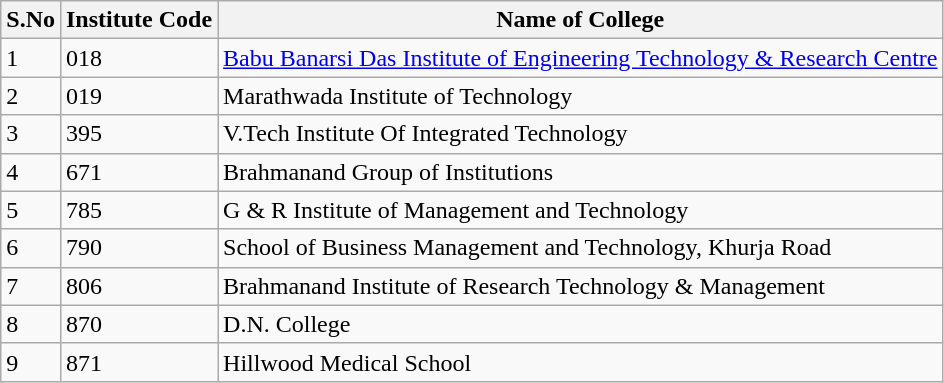<table class="wikitable sortable">
<tr>
<th>S.No</th>
<th>Institute Code</th>
<th>Name of College</th>
</tr>
<tr>
<td>1</td>
<td>018</td>
<td><a href='#'>Babu Banarsi Das Institute of Engineering Technology & Research Centre</a></td>
</tr>
<tr>
<td>2</td>
<td>019</td>
<td>Marathwada Institute of Technology</td>
</tr>
<tr>
<td>3</td>
<td>395</td>
<td>V.Tech Institute Of Integrated Technology</td>
</tr>
<tr>
<td>4</td>
<td>671</td>
<td>Brahmanand Group of Institutions</td>
</tr>
<tr>
<td>5</td>
<td>785</td>
<td>G & R Institute of Management and Technology</td>
</tr>
<tr>
<td>6</td>
<td>790</td>
<td>School of Business Management and Technology, Khurja Road</td>
</tr>
<tr>
<td>7</td>
<td>806</td>
<td>Brahmanand  Institute of Research Technology & Management</td>
</tr>
<tr>
<td>8</td>
<td>870</td>
<td>D.N. College</td>
</tr>
<tr>
<td>9</td>
<td>871</td>
<td>Hillwood Medical School</td>
</tr>
</table>
